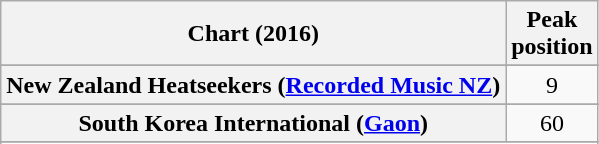<table class="wikitable sortable plainrowheaders" style="text-align:center">
<tr>
<th scope="col">Chart (2016)</th>
<th scope="col">Peak<br> position</th>
</tr>
<tr>
</tr>
<tr>
</tr>
<tr>
<th scope="row">New Zealand Heatseekers (<a href='#'>Recorded Music NZ</a>)</th>
<td>9</td>
</tr>
<tr>
</tr>
<tr>
</tr>
<tr>
<th scope="row">South Korea International (<a href='#'>Gaon</a>)</th>
<td style="text-align:center;">60</td>
</tr>
<tr>
</tr>
<tr>
</tr>
<tr>
</tr>
</table>
